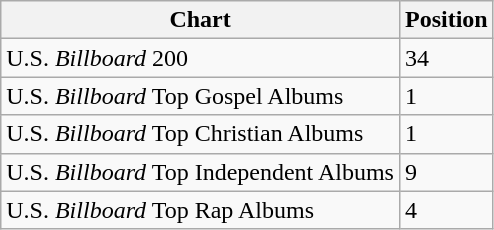<table class="wikitable">
<tr>
<th align="left">Chart</th>
<th align="left">Position</th>
</tr>
<tr>
<td align="left">U.S. <em>Billboard</em> 200</td>
<td align="left">34</td>
</tr>
<tr>
<td align="left">U.S. <em>Billboard</em> Top Gospel Albums</td>
<td align="left">1</td>
</tr>
<tr>
<td align="left">U.S. <em>Billboard</em> Top Christian Albums</td>
<td align="left">1</td>
</tr>
<tr>
<td align="left">U.S. <em>Billboard</em> Top Independent Albums</td>
<td align="left">9</td>
</tr>
<tr>
<td align="left">U.S. <em>Billboard</em> Top Rap Albums</td>
<td align="left">4</td>
</tr>
</table>
